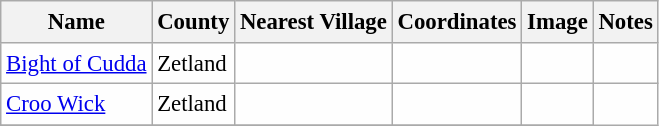<table class="wikitable sortable" style="table-layout:fixed;background-color:#FEFEFE;font-size:95%;padding:0.30em;line-height:1.35em;">
<tr>
<th scope="col">Name</th>
<th scope="col">County</th>
<th scope="col">Nearest Village</th>
<th scope="col" data-sort-type="number">Coordinates</th>
<th scope="col">Image</th>
<th scope="col">Notes</th>
</tr>
<tr>
<td><a href='#'>Bight of Cudda</a></td>
<td>Zetland</td>
<td></td>
<td></td>
<td></td>
<td></td>
</tr>
<tr>
<td><a href='#'>Croo Wick</a></td>
<td>Zetland</td>
<td></td>
<td></td>
<td></td>
</tr>
<tr>
</tr>
</table>
